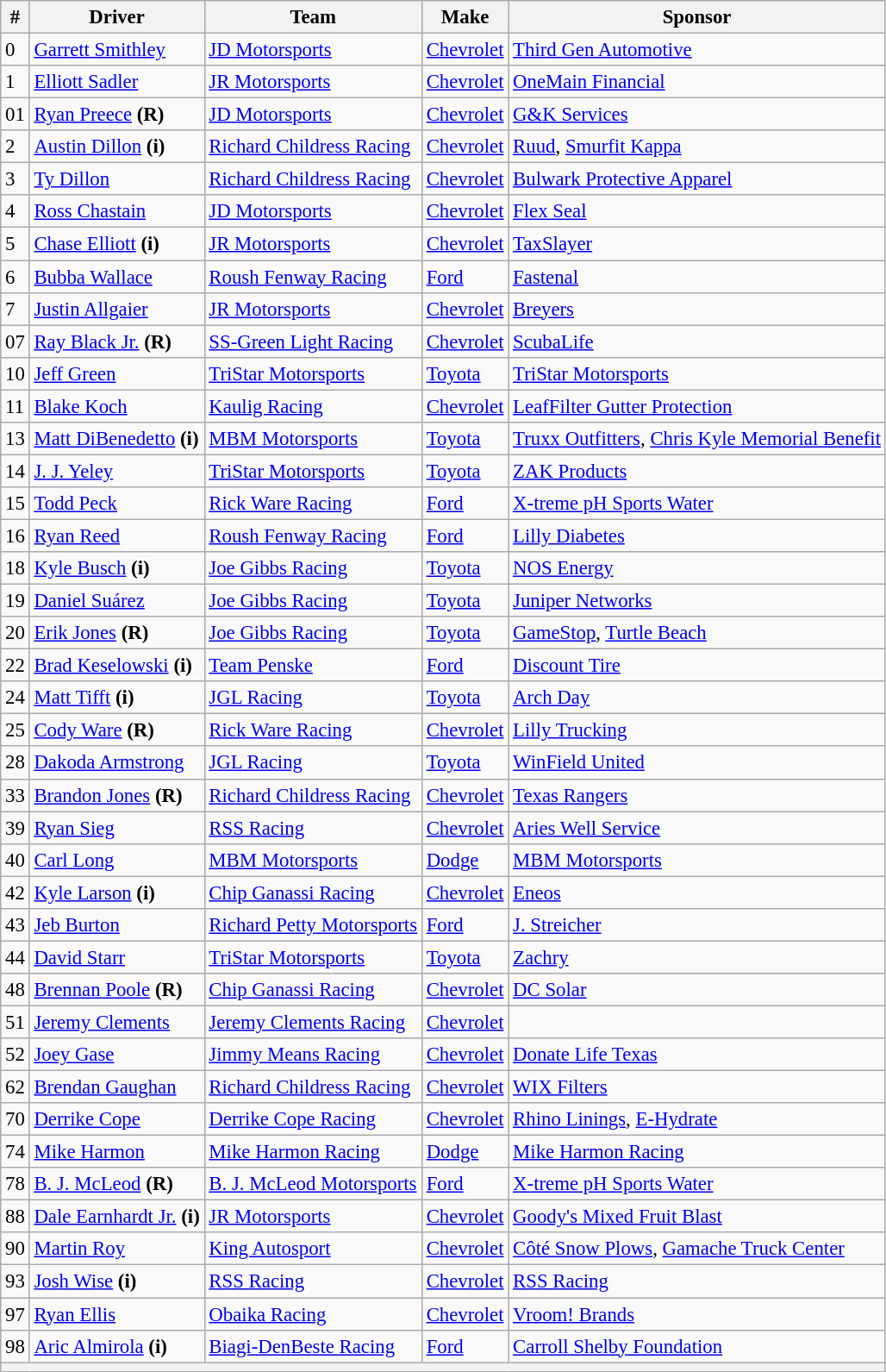<table class="wikitable" style="font-size: 95%;">
<tr>
<th>#</th>
<th>Driver</th>
<th>Team</th>
<th>Make</th>
<th>Sponsor</th>
</tr>
<tr>
<td>0</td>
<td><a href='#'>Garrett Smithley</a></td>
<td><a href='#'>JD Motorsports</a></td>
<td><a href='#'>Chevrolet</a></td>
<td><a href='#'>Third Gen Automotive</a></td>
</tr>
<tr>
<td>1</td>
<td><a href='#'>Elliott Sadler</a></td>
<td><a href='#'>JR Motorsports</a></td>
<td><a href='#'>Chevrolet</a></td>
<td><a href='#'>OneMain Financial</a></td>
</tr>
<tr>
<td>01</td>
<td><a href='#'>Ryan Preece</a> <strong>(R)</strong></td>
<td><a href='#'>JD Motorsports</a></td>
<td><a href='#'>Chevrolet</a></td>
<td><a href='#'>G&K Services</a></td>
</tr>
<tr>
<td>2</td>
<td><a href='#'>Austin Dillon</a> <strong>(i)</strong></td>
<td><a href='#'>Richard Childress Racing</a></td>
<td><a href='#'>Chevrolet</a></td>
<td><a href='#'>Ruud</a>, <a href='#'>Smurfit Kappa</a></td>
</tr>
<tr>
<td>3</td>
<td><a href='#'>Ty Dillon</a></td>
<td><a href='#'>Richard Childress Racing</a></td>
<td><a href='#'>Chevrolet</a></td>
<td><a href='#'>Bulwark Protective Apparel</a></td>
</tr>
<tr>
<td>4</td>
<td><a href='#'>Ross Chastain</a></td>
<td><a href='#'>JD Motorsports</a></td>
<td><a href='#'>Chevrolet</a></td>
<td><a href='#'>Flex Seal</a></td>
</tr>
<tr>
<td>5</td>
<td><a href='#'>Chase Elliott</a> <strong>(i)</strong></td>
<td><a href='#'>JR Motorsports</a></td>
<td><a href='#'>Chevrolet</a></td>
<td><a href='#'>TaxSlayer</a></td>
</tr>
<tr>
<td>6</td>
<td><a href='#'>Bubba Wallace</a></td>
<td><a href='#'>Roush Fenway Racing</a></td>
<td><a href='#'>Ford</a></td>
<td><a href='#'>Fastenal</a></td>
</tr>
<tr>
<td>7</td>
<td><a href='#'>Justin Allgaier</a></td>
<td><a href='#'>JR Motorsports</a></td>
<td><a href='#'>Chevrolet</a></td>
<td><a href='#'>Breyers</a></td>
</tr>
<tr>
<td>07</td>
<td><a href='#'>Ray Black Jr.</a> <strong>(R)</strong></td>
<td><a href='#'>SS-Green Light Racing</a></td>
<td><a href='#'>Chevrolet</a></td>
<td><a href='#'>ScubaLife</a></td>
</tr>
<tr>
<td>10</td>
<td><a href='#'>Jeff Green</a></td>
<td><a href='#'>TriStar Motorsports</a></td>
<td><a href='#'>Toyota</a></td>
<td><a href='#'>TriStar Motorsports</a></td>
</tr>
<tr>
<td>11</td>
<td><a href='#'>Blake Koch</a></td>
<td><a href='#'>Kaulig Racing</a></td>
<td><a href='#'>Chevrolet</a></td>
<td><a href='#'>LeafFilter Gutter Protection</a></td>
</tr>
<tr>
<td>13</td>
<td><a href='#'>Matt DiBenedetto</a> <strong>(i)</strong></td>
<td><a href='#'>MBM Motorsports</a></td>
<td><a href='#'>Toyota</a></td>
<td><a href='#'>Truxx Outfitters</a>, <a href='#'>Chris Kyle Memorial Benefit</a></td>
</tr>
<tr>
<td>14</td>
<td><a href='#'>J. J. Yeley</a></td>
<td><a href='#'>TriStar Motorsports</a></td>
<td><a href='#'>Toyota</a></td>
<td><a href='#'>ZAK Products</a></td>
</tr>
<tr>
<td>15</td>
<td><a href='#'>Todd Peck</a></td>
<td><a href='#'>Rick Ware Racing</a></td>
<td><a href='#'>Ford</a></td>
<td><a href='#'>X-treme pH Sports Water</a></td>
</tr>
<tr>
<td>16</td>
<td><a href='#'>Ryan Reed</a></td>
<td><a href='#'>Roush Fenway Racing</a></td>
<td><a href='#'>Ford</a></td>
<td><a href='#'>Lilly Diabetes</a></td>
</tr>
<tr>
<td>18</td>
<td><a href='#'>Kyle Busch</a> <strong>(i)</strong></td>
<td><a href='#'>Joe Gibbs Racing</a></td>
<td><a href='#'>Toyota</a></td>
<td><a href='#'>NOS Energy</a></td>
</tr>
<tr>
<td>19</td>
<td><a href='#'>Daniel Suárez</a></td>
<td><a href='#'>Joe Gibbs Racing</a></td>
<td><a href='#'>Toyota</a></td>
<td><a href='#'>Juniper Networks</a></td>
</tr>
<tr>
<td>20</td>
<td><a href='#'>Erik Jones</a> <strong>(R)</strong></td>
<td><a href='#'>Joe Gibbs Racing</a></td>
<td><a href='#'>Toyota</a></td>
<td><a href='#'>GameStop</a>, <a href='#'>Turtle Beach</a></td>
</tr>
<tr>
<td>22</td>
<td><a href='#'>Brad Keselowski</a> <strong>(i)</strong></td>
<td><a href='#'>Team Penske</a></td>
<td><a href='#'>Ford</a></td>
<td><a href='#'>Discount Tire</a></td>
</tr>
<tr>
<td>24</td>
<td><a href='#'>Matt Tifft</a> <strong>(i)</strong></td>
<td><a href='#'>JGL Racing</a></td>
<td><a href='#'>Toyota</a></td>
<td><a href='#'>Arch Day</a></td>
</tr>
<tr>
<td>25</td>
<td><a href='#'>Cody Ware</a> <strong>(R)</strong></td>
<td><a href='#'>Rick Ware Racing</a></td>
<td><a href='#'>Chevrolet</a></td>
<td><a href='#'>Lilly Trucking</a></td>
</tr>
<tr>
<td>28</td>
<td><a href='#'>Dakoda Armstrong</a></td>
<td><a href='#'>JGL Racing</a></td>
<td><a href='#'>Toyota</a></td>
<td><a href='#'>WinField United</a></td>
</tr>
<tr>
<td>33</td>
<td><a href='#'>Brandon Jones</a> <strong>(R)</strong></td>
<td><a href='#'>Richard Childress Racing</a></td>
<td><a href='#'>Chevrolet</a></td>
<td><a href='#'>Texas Rangers</a></td>
</tr>
<tr>
<td>39</td>
<td><a href='#'>Ryan Sieg</a></td>
<td><a href='#'>RSS Racing</a></td>
<td><a href='#'>Chevrolet</a></td>
<td><a href='#'>Aries Well Service</a></td>
</tr>
<tr>
<td>40</td>
<td><a href='#'>Carl Long</a></td>
<td><a href='#'>MBM Motorsports</a></td>
<td><a href='#'>Dodge</a></td>
<td><a href='#'>MBM Motorsports</a></td>
</tr>
<tr>
<td>42</td>
<td><a href='#'>Kyle Larson</a> <strong>(i)</strong></td>
<td><a href='#'>Chip Ganassi Racing</a></td>
<td><a href='#'>Chevrolet</a></td>
<td><a href='#'>Eneos</a></td>
</tr>
<tr>
<td>43</td>
<td><a href='#'>Jeb Burton</a></td>
<td><a href='#'>Richard Petty Motorsports</a></td>
<td><a href='#'>Ford</a></td>
<td><a href='#'>J. Streicher</a></td>
</tr>
<tr>
<td>44</td>
<td><a href='#'>David Starr</a></td>
<td><a href='#'>TriStar Motorsports</a></td>
<td><a href='#'>Toyota</a></td>
<td><a href='#'>Zachry</a></td>
</tr>
<tr>
<td>48</td>
<td><a href='#'>Brennan Poole</a> <strong>(R)</strong></td>
<td><a href='#'>Chip Ganassi Racing</a></td>
<td><a href='#'>Chevrolet</a></td>
<td><a href='#'>DC Solar</a></td>
</tr>
<tr>
<td>51</td>
<td><a href='#'>Jeremy Clements</a></td>
<td><a href='#'>Jeremy Clements Racing</a></td>
<td><a href='#'>Chevrolet</a></td>
<td></td>
</tr>
<tr>
<td>52</td>
<td><a href='#'>Joey Gase</a></td>
<td><a href='#'>Jimmy Means Racing</a></td>
<td><a href='#'>Chevrolet</a></td>
<td><a href='#'>Donate Life Texas</a></td>
</tr>
<tr>
<td>62</td>
<td><a href='#'>Brendan Gaughan</a></td>
<td><a href='#'>Richard Childress Racing</a></td>
<td><a href='#'>Chevrolet</a></td>
<td><a href='#'>WIX Filters</a></td>
</tr>
<tr>
<td>70</td>
<td><a href='#'>Derrike Cope</a></td>
<td><a href='#'>Derrike Cope Racing</a></td>
<td><a href='#'>Chevrolet</a></td>
<td><a href='#'>Rhino Linings</a>, <a href='#'>E-Hydrate</a></td>
</tr>
<tr>
<td>74</td>
<td><a href='#'>Mike Harmon</a></td>
<td><a href='#'>Mike Harmon Racing</a></td>
<td><a href='#'>Dodge</a></td>
<td><a href='#'>Mike Harmon Racing</a></td>
</tr>
<tr>
<td>78</td>
<td><a href='#'>B. J. McLeod</a> <strong>(R)</strong></td>
<td><a href='#'>B. J. McLeod Motorsports</a></td>
<td><a href='#'>Ford</a></td>
<td><a href='#'>X-treme pH Sports Water</a></td>
</tr>
<tr>
<td>88</td>
<td><a href='#'>Dale Earnhardt Jr.</a> <strong>(i)</strong></td>
<td><a href='#'>JR Motorsports</a></td>
<td><a href='#'>Chevrolet</a></td>
<td><a href='#'>Goody's Mixed Fruit Blast</a></td>
</tr>
<tr>
<td>90</td>
<td><a href='#'>Martin Roy</a></td>
<td><a href='#'>King Autosport</a></td>
<td><a href='#'>Chevrolet</a></td>
<td><a href='#'>Côté Snow Plows</a>, <a href='#'>Gamache Truck Center</a></td>
</tr>
<tr>
<td>93</td>
<td><a href='#'>Josh Wise</a> <strong>(i)</strong></td>
<td><a href='#'>RSS Racing</a></td>
<td><a href='#'>Chevrolet</a></td>
<td><a href='#'>RSS Racing</a></td>
</tr>
<tr>
<td>97</td>
<td><a href='#'>Ryan Ellis</a></td>
<td><a href='#'>Obaika Racing</a></td>
<td><a href='#'>Chevrolet</a></td>
<td><a href='#'>Vroom! Brands</a></td>
</tr>
<tr>
<td>98</td>
<td><a href='#'>Aric Almirola</a> <strong>(i)</strong></td>
<td><a href='#'>Biagi-DenBeste Racing</a></td>
<td><a href='#'>Ford</a></td>
<td><a href='#'>Carroll Shelby Foundation</a></td>
</tr>
<tr>
<th colspan="5"></th>
</tr>
</table>
